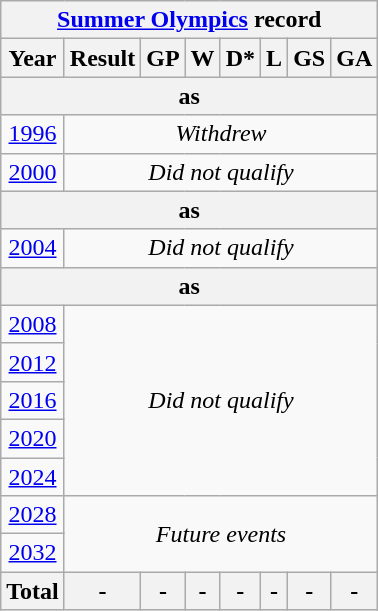<table class="wikitable" style="text-align: center;">
<tr>
<th colspan=8><a href='#'>Summer Olympics</a> record</th>
</tr>
<tr>
<th>Year</th>
<th>Result</th>
<th>GP</th>
<th>W</th>
<th>D*</th>
<th>L</th>
<th>GS</th>
<th>GA</th>
</tr>
<tr>
<th colspan=8>as </th>
</tr>
<tr>
<td> <a href='#'>1996</a></td>
<td colspan=7><em>Withdrew</em></td>
</tr>
<tr>
<td> <a href='#'>2000</a></td>
<td colspan=7><em>Did not qualify</em></td>
</tr>
<tr>
<th colspan=8>as </th>
</tr>
<tr>
<td> <a href='#'>2004</a></td>
<td colspan=7><em>Did not qualify</em></td>
</tr>
<tr>
<th colspan=8>as </th>
</tr>
<tr>
<td> <a href='#'>2008</a></td>
<td colspan=7 rowspan=5><em>Did not qualify</em></td>
</tr>
<tr>
<td> <a href='#'>2012</a></td>
</tr>
<tr>
<td> <a href='#'>2016</a></td>
</tr>
<tr>
<td> <a href='#'>2020</a></td>
</tr>
<tr>
<td> <a href='#'>2024</a></td>
</tr>
<tr>
<td> <a href='#'>2028</a></td>
<td colspan=7 rowspan=2><em>Future events</em></td>
</tr>
<tr>
<td> <a href='#'>2032</a></td>
</tr>
<tr>
<th>Total</th>
<th>-</th>
<th>-</th>
<th>-</th>
<th>-</th>
<th>-</th>
<th>-</th>
<th>-</th>
</tr>
</table>
